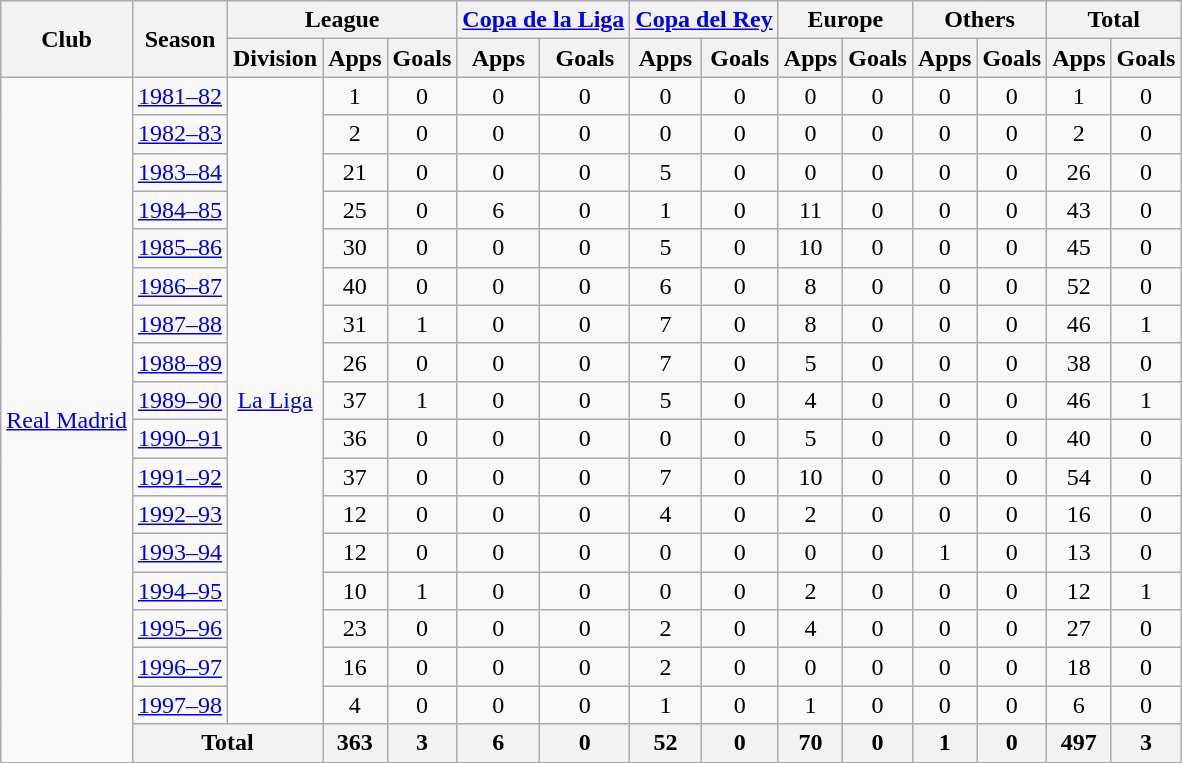<table class="wikitable" style="text-align:center">
<tr>
<th rowspan="2">Club</th>
<th rowspan="2">Season</th>
<th colspan="3">League</th>
<th colspan="2"><a href='#'>Copa de la Liga</a></th>
<th colspan="2"><a href='#'>Copa del Rey</a></th>
<th colspan="2">Europe</th>
<th colspan="2">Others</th>
<th colspan="2">Total</th>
</tr>
<tr>
<th>Division</th>
<th>Apps</th>
<th>Goals</th>
<th>Apps</th>
<th>Goals</th>
<th>Apps</th>
<th>Goals</th>
<th>Apps</th>
<th>Goals</th>
<th>Apps</th>
<th>Goals</th>
<th>Apps</th>
<th>Goals</th>
</tr>
<tr>
<td rowspan="18"><a href='#'>Real Madrid</a></td>
<td><a href='#'>1981–82</a></td>
<td rowspan="17"><a href='#'>La Liga</a></td>
<td>1</td>
<td>0</td>
<td>0</td>
<td>0</td>
<td>0</td>
<td>0</td>
<td>0</td>
<td>0</td>
<td>0</td>
<td>0</td>
<td>1</td>
<td>0</td>
</tr>
<tr>
<td><a href='#'>1982–83</a></td>
<td>2</td>
<td>0</td>
<td>0</td>
<td>0</td>
<td>0</td>
<td>0</td>
<td>0</td>
<td>0</td>
<td>0</td>
<td>0</td>
<td>2</td>
<td>0</td>
</tr>
<tr>
<td><a href='#'>1983–84</a></td>
<td>21</td>
<td>0</td>
<td>0</td>
<td>0</td>
<td>5</td>
<td>0</td>
<td>0</td>
<td>0</td>
<td>0</td>
<td>0</td>
<td>26</td>
<td>0</td>
</tr>
<tr>
<td><a href='#'>1984–85</a></td>
<td>25</td>
<td>0</td>
<td>6</td>
<td>0</td>
<td>1</td>
<td>0</td>
<td>11</td>
<td>0</td>
<td>0</td>
<td>0</td>
<td>43</td>
<td>0</td>
</tr>
<tr>
<td><a href='#'>1985–86</a></td>
<td>30</td>
<td>0</td>
<td>0</td>
<td>0</td>
<td>5</td>
<td>0</td>
<td>10</td>
<td>0</td>
<td>0</td>
<td>0</td>
<td>45</td>
<td>0</td>
</tr>
<tr>
<td><a href='#'>1986–87</a></td>
<td>40</td>
<td>0</td>
<td>0</td>
<td>0</td>
<td>6</td>
<td>0</td>
<td>8</td>
<td>0</td>
<td>0</td>
<td>0</td>
<td>52</td>
<td>0</td>
</tr>
<tr>
<td><a href='#'>1987–88</a></td>
<td>31</td>
<td>1</td>
<td>0</td>
<td>0</td>
<td>7</td>
<td>0</td>
<td>8</td>
<td>0</td>
<td>0</td>
<td>0</td>
<td>46</td>
<td>1</td>
</tr>
<tr>
<td><a href='#'>1988–89</a></td>
<td>26</td>
<td>0</td>
<td>0</td>
<td>0</td>
<td>7</td>
<td>0</td>
<td>5</td>
<td>0</td>
<td>0</td>
<td>0</td>
<td>38</td>
<td>0</td>
</tr>
<tr>
<td><a href='#'>1989–90</a></td>
<td>37</td>
<td>1</td>
<td>0</td>
<td>0</td>
<td>5</td>
<td>0</td>
<td>4</td>
<td>0</td>
<td>0</td>
<td>0</td>
<td>46</td>
<td>1</td>
</tr>
<tr>
<td><a href='#'>1990–91</a></td>
<td>36</td>
<td>0</td>
<td>0</td>
<td>0</td>
<td>0</td>
<td>0</td>
<td>5</td>
<td>0</td>
<td>0</td>
<td>0</td>
<td>40</td>
<td>0</td>
</tr>
<tr>
<td><a href='#'>1991–92</a></td>
<td>37</td>
<td>0</td>
<td>0</td>
<td>0</td>
<td>7</td>
<td>0</td>
<td>10</td>
<td>0</td>
<td>0</td>
<td>0</td>
<td>54</td>
<td>0</td>
</tr>
<tr>
<td><a href='#'>1992–93</a></td>
<td>12</td>
<td>0</td>
<td>0</td>
<td>0</td>
<td>4</td>
<td>0</td>
<td>2</td>
<td>0</td>
<td>0</td>
<td>0</td>
<td>16</td>
<td>0</td>
</tr>
<tr>
<td><a href='#'>1993–94</a></td>
<td>12</td>
<td>0</td>
<td>0</td>
<td>0</td>
<td>0</td>
<td>0</td>
<td>0</td>
<td>0</td>
<td>1</td>
<td>0</td>
<td>13</td>
<td>0</td>
</tr>
<tr>
<td><a href='#'>1994–95</a></td>
<td>10</td>
<td>1</td>
<td>0</td>
<td>0</td>
<td>0</td>
<td>0</td>
<td>2</td>
<td>0</td>
<td>0</td>
<td>0</td>
<td>12</td>
<td>1</td>
</tr>
<tr>
<td><a href='#'>1995–96</a></td>
<td>23</td>
<td>0</td>
<td>0</td>
<td>0</td>
<td>2</td>
<td>0</td>
<td>4</td>
<td>0</td>
<td>0</td>
<td>0</td>
<td>27</td>
<td>0</td>
</tr>
<tr>
<td><a href='#'>1996–97</a></td>
<td>16</td>
<td>0</td>
<td>0</td>
<td>0</td>
<td>2</td>
<td>0</td>
<td>0</td>
<td>0</td>
<td>0</td>
<td>0</td>
<td>18</td>
<td>0</td>
</tr>
<tr>
<td><a href='#'>1997–98</a></td>
<td>4</td>
<td>0</td>
<td>0</td>
<td>0</td>
<td>1</td>
<td>0</td>
<td>1</td>
<td>0</td>
<td>0</td>
<td>0</td>
<td>6</td>
<td>0</td>
</tr>
<tr>
<th colspan="2">Total</th>
<th>363</th>
<th>3</th>
<th>6</th>
<th>0</th>
<th>52</th>
<th>0</th>
<th>70</th>
<th>0</th>
<th>1</th>
<th>0</th>
<th>497</th>
<th>3</th>
</tr>
<tr>
</tr>
</table>
